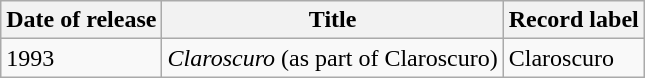<table class="wikitable">
<tr>
<th>Date of release</th>
<th>Title</th>
<th>Record label</th>
</tr>
<tr>
<td>1993</td>
<td><em>Claroscuro</em> (as part of Claroscuro)</td>
<td>Claroscuro</td>
</tr>
</table>
